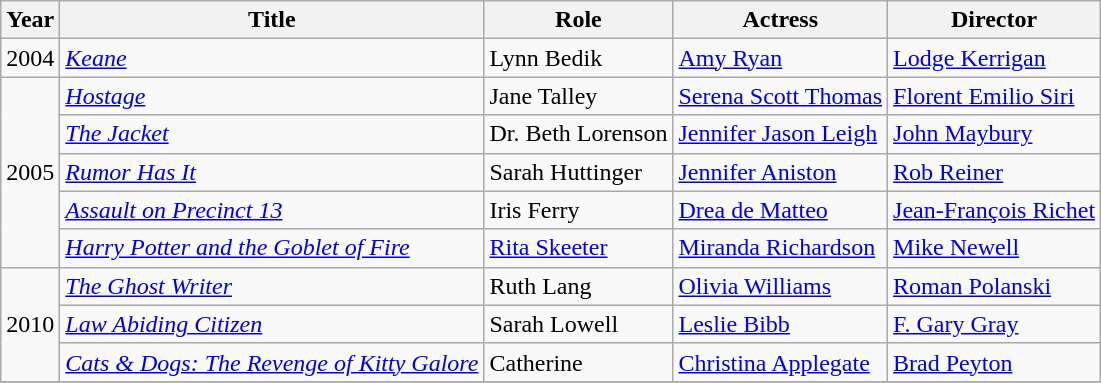<table class="wikitable">
<tr>
<th>Year</th>
<th>Title</th>
<th>Role</th>
<th>Actress</th>
<th>Director</th>
</tr>
<tr>
<td>2004</td>
<td><em><a href='#'>Keane</a></em></td>
<td>Lynn Bedik</td>
<td><a href='#'>Amy Ryan</a></td>
<td><a href='#'>Lodge Kerrigan</a></td>
</tr>
<tr>
<td rowspan=5>2005</td>
<td><em><a href='#'>Hostage</a></em></td>
<td>Jane Talley</td>
<td><a href='#'>Serena Scott Thomas</a></td>
<td><a href='#'>Florent Emilio Siri</a></td>
</tr>
<tr>
<td><em><a href='#'>The Jacket</a></em></td>
<td>Dr. Beth Lorenson</td>
<td><a href='#'>Jennifer Jason Leigh</a></td>
<td><a href='#'>John Maybury</a></td>
</tr>
<tr>
<td><em><a href='#'>Rumor Has It</a></em></td>
<td>Sarah Huttinger</td>
<td><a href='#'>Jennifer Aniston</a></td>
<td><a href='#'>Rob Reiner</a></td>
</tr>
<tr>
<td><em><a href='#'>Assault on Precinct 13</a></em></td>
<td>Iris Ferry</td>
<td><a href='#'>Drea de Matteo</a></td>
<td><a href='#'>Jean-François Richet</a></td>
</tr>
<tr>
<td><em><a href='#'>Harry Potter and the Goblet of Fire</a></em></td>
<td><a href='#'>Rita Skeeter</a></td>
<td><a href='#'>Miranda Richardson</a></td>
<td><a href='#'>Mike Newell</a></td>
</tr>
<tr>
<td rowspan=3>2010</td>
<td><em><a href='#'>The Ghost Writer</a></em></td>
<td>Ruth Lang</td>
<td><a href='#'>Olivia Williams</a></td>
<td><a href='#'>Roman Polanski</a></td>
</tr>
<tr>
<td><em><a href='#'>Law Abiding Citizen</a></em></td>
<td>Sarah Lowell</td>
<td><a href='#'>Leslie Bibb</a></td>
<td><a href='#'>F. Gary Gray</a></td>
</tr>
<tr>
<td><em><a href='#'>Cats & Dogs: The Revenge of Kitty Galore</a></em></td>
<td>Catherine</td>
<td><a href='#'>Christina Applegate</a></td>
<td><a href='#'>Brad Peyton</a></td>
</tr>
<tr>
</tr>
</table>
